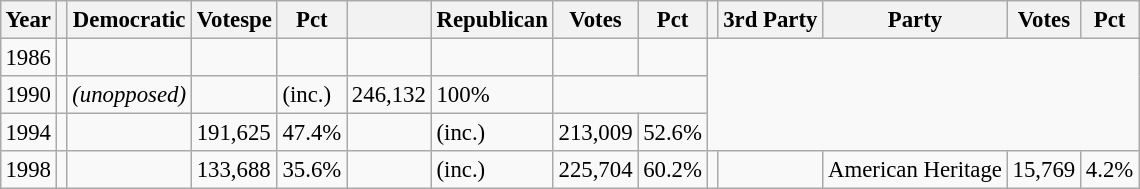<table class="wikitable" style="margin:0.5em ; font-size:95%">
<tr>
<th>Year</th>
<th></th>
<th>Democratic</th>
<th>Votespe</th>
<th>Pct</th>
<th></th>
<th>Republican</th>
<th>Votes</th>
<th>Pct</th>
<th></th>
<th>3rd Party</th>
<th>Party</th>
<th>Votes</th>
<th>Pct</th>
</tr>
<tr>
<td>1986</td>
<td></td>
<td></td>
<td></td>
<td></td>
<td></td>
<td></td>
<td></td>
<td></td>
<td rowspan=3 colspan=5></td>
</tr>
<tr>
<td>1990</td>
<td></td>
<td><em>(unopposed)</em></td>
<td></td>
<td> (inc.)</td>
<td>246,132</td>
<td>100%</td>
</tr>
<tr>
<td>1994</td>
<td></td>
<td></td>
<td>191,625</td>
<td>47.4%</td>
<td></td>
<td> (inc.)</td>
<td>213,009</td>
<td>52.6%</td>
</tr>
<tr>
<td>1998</td>
<td></td>
<td></td>
<td>133,688</td>
<td>35.6%</td>
<td></td>
<td> (inc.)</td>
<td>225,704</td>
<td>60.2%</td>
<td></td>
<td></td>
<td>American Heritage</td>
<td>15,769</td>
<td>4.2%</td>
</tr>
</table>
